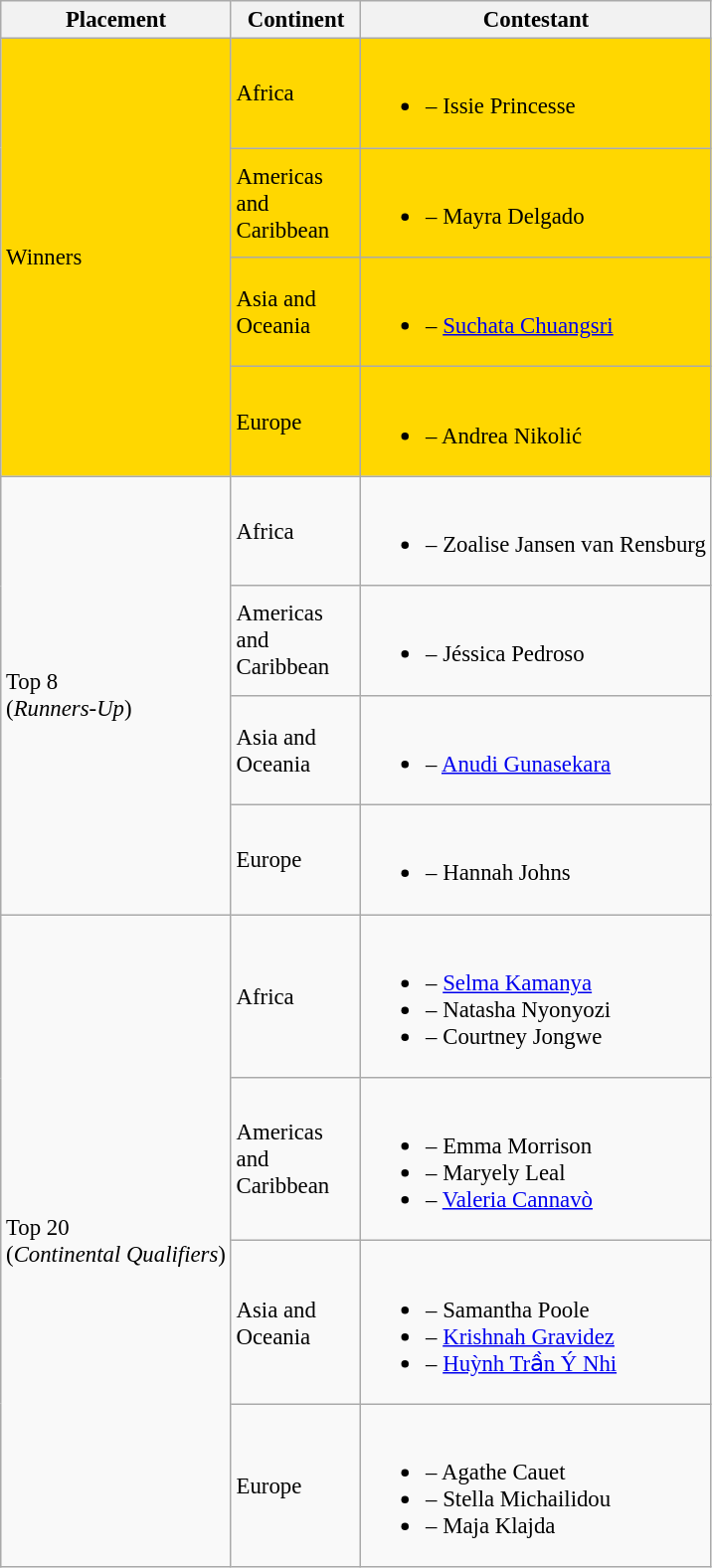<table class="wikitable sortable" style="font-size:95%;">
<tr>
<th>Placement</th>
<th style="width:80px;">Continent</th>
<th>Contestant</th>
</tr>
<tr style="background:gold;">
<td rowspan=4>Winners</td>
<td>Africa</td>
<td><br><ul><li> – Issie Princesse</li></ul></td>
</tr>
<tr style="background:gold;">
<td>Americas and Caribbean</td>
<td><br><ul><li> – Mayra Delgado</li></ul></td>
</tr>
<tr style="background:gold;">
<td>Asia and Oceania</td>
<td><br><ul><li> – <a href='#'>Suchata Chuangsri</a></li></ul></td>
</tr>
<tr style="background:gold;">
<td>Europe</td>
<td><br><ul><li> – Andrea Nikolić</li></ul></td>
</tr>
<tr>
<td rowspan="4">Top 8<br>(<em>Runners-Up</em>)</td>
<td style="vertical-align:middle;">Africa</td>
<td><br><ul><li> – Zoalise Jansen van Rensburg</li></ul></td>
</tr>
<tr>
<td style="vertical-align:middle;">Americas and Caribbean</td>
<td><br><ul><li> – Jéssica Pedroso</li></ul></td>
</tr>
<tr>
<td style="vertical-align:middle;">Asia and Oceania</td>
<td><br><ul><li> – <a href='#'>Anudi Gunasekara</a></li></ul></td>
</tr>
<tr>
<td style="vertical-align:middle;">Europe</td>
<td><br><ul><li> – Hannah Johns</li></ul></td>
</tr>
<tr>
<td rowspan="4">Top 20<br>(<em>Continental Qualifiers</em>)</td>
<td style="vertical-align:middle;">Africa</td>
<td><br><ul><li> – <a href='#'>Selma Kamanya</a></li><li> – Natasha Nyonyozi</li><li> – Courtney Jongwe</li></ul></td>
</tr>
<tr>
<td style="vertical-align:middle;">Americas and Caribbean</td>
<td><br><ul><li> – Emma Morrison</li><li> – Maryely Leal</li><li> – <a href='#'>Valeria Cannavò</a></li></ul></td>
</tr>
<tr>
<td style="vertical-align:middle;">Asia and Oceania</td>
<td><br><ul><li> – Samantha Poole</li><li> – <a href='#'>Krishnah Gravidez</a></li><li> – <a href='#'>Huỳnh Trần Ý Nhi</a></li></ul></td>
</tr>
<tr>
<td style="vertical-align:middle;">Europe</td>
<td><br><ul><li> – Agathe Cauet</li><li> – Stella Michailidou</li><li> – Maja Klajda</li></ul></td>
</tr>
</table>
